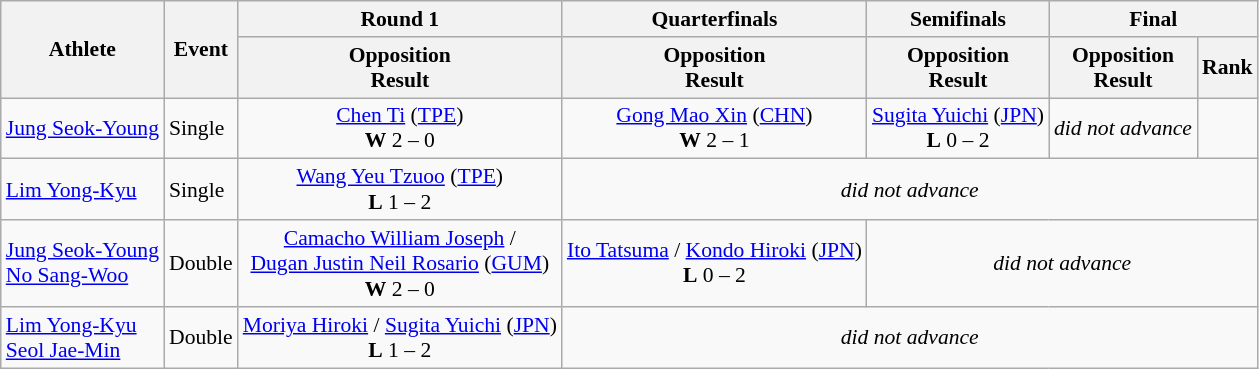<table class="wikitable" style="font-size:90%">
<tr>
<th rowspan="2">Athlete</th>
<th rowspan="2">Event</th>
<th>Round 1</th>
<th>Quarterfinals</th>
<th>Semifinals</th>
<th colspan="2">Final</th>
</tr>
<tr>
<th>Opposition<br>Result</th>
<th>Opposition<br>Result</th>
<th>Opposition<br>Result</th>
<th>Opposition<br>Result</th>
<th>Rank</th>
</tr>
<tr>
<td><a href='#'>Jung Seok-Young</a></td>
<td>Single</td>
<td align=center> <a href='#'>Chen Ti</a> <span>(<a href='#'>TPE</a>)</span><br><strong>W</strong> 2 – 0</td>
<td align=center> <a href='#'>Gong Mao Xin</a> <span>(<a href='#'>CHN</a>)</span><br><strong>W</strong> 2 – 1</td>
<td align=center> <a href='#'>Sugita Yuichi</a> <span>(<a href='#'>JPN</a>)</span><br><strong>L</strong> 0 – 2</td>
<td align=center><em>did not advance</em></td>
<td align=center></td>
</tr>
<tr>
<td><a href='#'>Lim Yong-Kyu</a></td>
<td>Single</td>
<td align=center> <a href='#'>Wang Yeu Tzuoo</a> <span>(<a href='#'>TPE</a>)</span><br><strong>L</strong> 1 – 2</td>
<td align=center colspan=4><em>did not advance</em></td>
</tr>
<tr>
<td><a href='#'>Jung Seok-Young</a> <br> <a href='#'>No Sang-Woo</a></td>
<td>Double</td>
<td align=center> <a href='#'>Camacho William Joseph</a> / <br> <a href='#'>Dugan Justin Neil Rosario</a> <span>(<a href='#'>GUM</a>)</span><br><strong>W</strong> 2 – 0</td>
<td align=center> <a href='#'>Ito Tatsuma</a> / <a href='#'>Kondo Hiroki</a> <span>(<a href='#'>JPN</a>)</span><br><strong>L</strong> 0 – 2</td>
<td align=center colspan=3><em>did not advance</em></td>
</tr>
<tr>
<td><a href='#'>Lim Yong-Kyu</a> <br> <a href='#'>Seol Jae-Min</a></td>
<td>Double</td>
<td align=center> <a href='#'>Moriya Hiroki</a> / <a href='#'>Sugita Yuichi</a> <span>(<a href='#'>JPN</a>)</span><br><strong>L</strong> 1 – 2</td>
<td align=center colspan=4><em>did not advance</em></td>
</tr>
</table>
